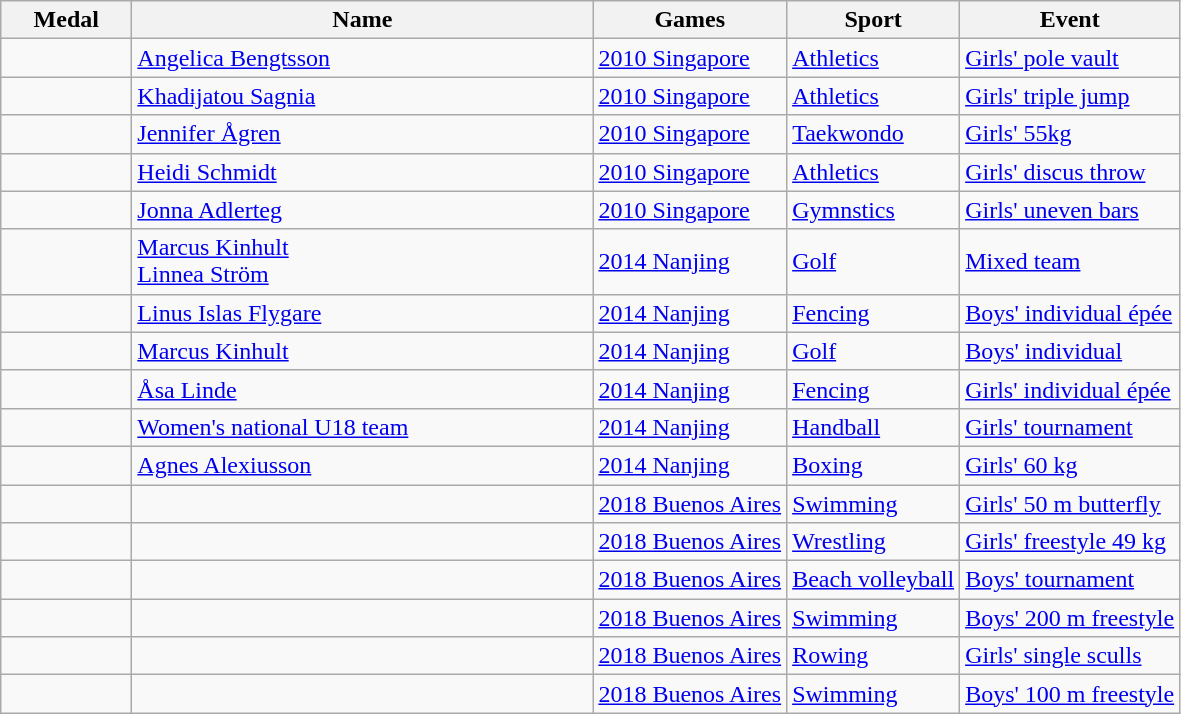<table class="wikitable sortable">
<tr>
<th style="width:5em;">Medal</th>
<th width=300>Name</th>
<th>Games</th>
<th>Sport</th>
<th>Event</th>
</tr>
<tr>
<td></td>
<td><a href='#'>Angelica Bengtsson</a></td>
<td><a href='#'>2010 Singapore</a></td>
<td><a href='#'>Athletics</a></td>
<td><a href='#'>Girls' pole vault</a></td>
</tr>
<tr>
<td></td>
<td><a href='#'>Khadijatou Sagnia</a></td>
<td><a href='#'>2010 Singapore</a></td>
<td><a href='#'>Athletics</a></td>
<td><a href='#'>Girls' triple jump</a></td>
</tr>
<tr>
<td></td>
<td><a href='#'>Jennifer Ågren</a></td>
<td><a href='#'>2010 Singapore</a></td>
<td><a href='#'>Taekwondo</a></td>
<td><a href='#'>Girls' 55kg</a></td>
</tr>
<tr>
<td></td>
<td><a href='#'>Heidi Schmidt</a></td>
<td><a href='#'>2010 Singapore</a></td>
<td><a href='#'>Athletics</a></td>
<td><a href='#'>Girls' discus throw</a></td>
</tr>
<tr>
<td></td>
<td><a href='#'>Jonna Adlerteg</a></td>
<td><a href='#'>2010 Singapore</a></td>
<td><a href='#'>Gymnstics</a></td>
<td><a href='#'>Girls' uneven bars</a></td>
</tr>
<tr>
<td></td>
<td><a href='#'>Marcus Kinhult</a><br><a href='#'>Linnea Ström</a></td>
<td><a href='#'>2014 Nanjing</a></td>
<td><a href='#'>Golf</a></td>
<td><a href='#'>Mixed team</a></td>
</tr>
<tr>
<td></td>
<td><a href='#'>Linus Islas Flygare</a></td>
<td><a href='#'>2014 Nanjing</a></td>
<td><a href='#'>Fencing</a></td>
<td><a href='#'>Boys' individual épée</a></td>
</tr>
<tr>
<td></td>
<td><a href='#'>Marcus Kinhult</a></td>
<td><a href='#'>2014 Nanjing</a></td>
<td><a href='#'>Golf</a></td>
<td><a href='#'>Boys' individual</a></td>
</tr>
<tr>
<td></td>
<td><a href='#'>Åsa Linde</a></td>
<td><a href='#'>2014 Nanjing</a></td>
<td><a href='#'>Fencing</a></td>
<td><a href='#'>Girls' individual épée</a></td>
</tr>
<tr>
<td></td>
<td><a href='#'>Women's national U18 team</a></td>
<td><a href='#'>2014 Nanjing</a></td>
<td><a href='#'>Handball</a></td>
<td><a href='#'>Girls' tournament</a></td>
</tr>
<tr>
<td></td>
<td><a href='#'>Agnes Alexiusson</a></td>
<td><a href='#'>2014 Nanjing</a></td>
<td><a href='#'>Boxing</a></td>
<td><a href='#'>Girls' 60 kg</a></td>
</tr>
<tr>
<td></td>
<td></td>
<td><a href='#'>2018 Buenos Aires</a></td>
<td><a href='#'>Swimming</a></td>
<td><a href='#'>Girls' 50 m butterfly</a></td>
</tr>
<tr>
<td></td>
<td></td>
<td><a href='#'>2018 Buenos Aires</a></td>
<td><a href='#'> Wrestling</a></td>
<td><a href='#'>Girls' freestyle 49 kg</a></td>
</tr>
<tr>
<td></td>
<td><br></td>
<td><a href='#'>2018 Buenos Aires</a></td>
<td><a href='#'> Beach volleyball</a></td>
<td><a href='#'>Boys' tournament</a></td>
</tr>
<tr>
<td></td>
<td></td>
<td><a href='#'>2018 Buenos Aires</a></td>
<td><a href='#'>Swimming</a></td>
<td><a href='#'>Boys' 200 m freestyle</a></td>
</tr>
<tr>
<td></td>
<td></td>
<td><a href='#'>2018 Buenos Aires</a></td>
<td><a href='#'> Rowing</a></td>
<td><a href='#'>Girls' single sculls</a></td>
</tr>
<tr>
<td></td>
<td></td>
<td><a href='#'>2018 Buenos Aires</a></td>
<td><a href='#'>Swimming</a></td>
<td><a href='#'>Boys' 100 m freestyle</a></td>
</tr>
</table>
